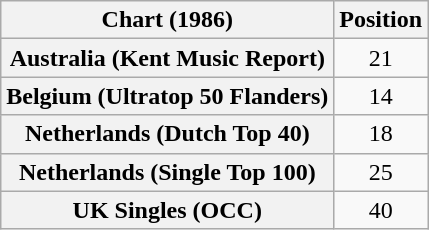<table class="wikitable sortable plainrowheaders">
<tr>
<th>Chart (1986)</th>
<th>Position</th>
</tr>
<tr>
<th scope="row">Australia (Kent Music Report)</th>
<td align="center">21</td>
</tr>
<tr>
<th scope="row">Belgium (Ultratop 50 Flanders)</th>
<td align="center">14</td>
</tr>
<tr>
<th scope="row">Netherlands (Dutch Top 40)</th>
<td align="center">18</td>
</tr>
<tr>
<th scope="row">Netherlands (Single Top 100)</th>
<td align="center">25</td>
</tr>
<tr>
<th scope="row">UK Singles (OCC)</th>
<td align="center">40</td>
</tr>
</table>
